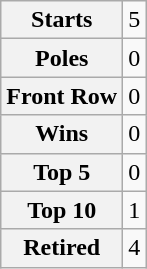<table class="wikitable" style="text-align:center">
<tr>
<th>Starts</th>
<td>5</td>
</tr>
<tr>
<th>Poles</th>
<td>0</td>
</tr>
<tr>
<th>Front Row</th>
<td>0</td>
</tr>
<tr>
<th>Wins</th>
<td>0</td>
</tr>
<tr>
<th>Top 5</th>
<td>0</td>
</tr>
<tr>
<th>Top 10</th>
<td>1</td>
</tr>
<tr>
<th>Retired</th>
<td>4</td>
</tr>
</table>
